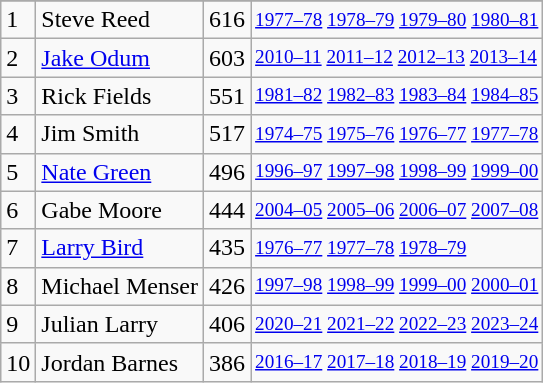<table class="wikitable">
<tr>
</tr>
<tr>
<td>1</td>
<td>Steve Reed</td>
<td>616</td>
<td style="font-size:80%;"><a href='#'>1977–78</a> <a href='#'>1978–79</a> <a href='#'>1979–80</a> <a href='#'>1980–81</a></td>
</tr>
<tr>
<td>2</td>
<td><a href='#'>Jake Odum</a></td>
<td>603</td>
<td style="font-size:80%;"><a href='#'>2010–11</a> <a href='#'>2011–12</a> <a href='#'>2012–13</a> <a href='#'>2013–14</a></td>
</tr>
<tr>
<td>3</td>
<td>Rick Fields</td>
<td>551</td>
<td style="font-size:80%;"><a href='#'>1981–82</a> <a href='#'>1982–83</a> <a href='#'>1983–84</a> <a href='#'>1984–85</a></td>
</tr>
<tr>
<td>4</td>
<td>Jim Smith</td>
<td>517</td>
<td style="font-size:80%;"><a href='#'>1974–75</a> <a href='#'>1975–76</a> <a href='#'>1976–77</a> <a href='#'>1977–78</a></td>
</tr>
<tr>
<td>5</td>
<td><a href='#'>Nate Green</a></td>
<td>496</td>
<td style="font-size:80%;"><a href='#'>1996–97</a> <a href='#'>1997–98</a> <a href='#'>1998–99</a> <a href='#'>1999–00</a></td>
</tr>
<tr>
<td>6</td>
<td>Gabe Moore</td>
<td>444</td>
<td style="font-size:80%;"><a href='#'>2004–05</a> <a href='#'>2005–06</a> <a href='#'>2006–07</a> <a href='#'>2007–08</a></td>
</tr>
<tr>
<td>7</td>
<td><a href='#'>Larry Bird</a></td>
<td>435</td>
<td style="font-size:80%;"><a href='#'>1976–77</a> <a href='#'>1977–78</a> <a href='#'>1978–79</a></td>
</tr>
<tr>
<td>8</td>
<td>Michael Menser</td>
<td>426</td>
<td style="font-size:80%;"><a href='#'>1997–98</a> <a href='#'>1998–99</a> <a href='#'>1999–00</a> <a href='#'>2000–01</a></td>
</tr>
<tr>
<td>9</td>
<td>Julian Larry</td>
<td>406</td>
<td style="font-size:80%;"><a href='#'>2020–21</a> <a href='#'>2021–22</a> <a href='#'>2022–23</a> <a href='#'>2023–24</a></td>
</tr>
<tr>
<td>10</td>
<td>Jordan Barnes</td>
<td>386</td>
<td style="font-size:80%;"><a href='#'>2016–17</a> <a href='#'>2017–18</a> <a href='#'>2018–19</a> <a href='#'>2019–20</a></td>
</tr>
</table>
